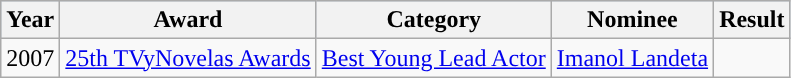<table class="wikitable">
<tr style="background:#b0c4de;">
<th>Year</th>
<th>Award</th>
<th>Category</th>
<th>Nominee</th>
<th>Result</th>
</tr>
<tr>
<td>2007</td>
<td rowspan=2><a href='#'>25th TVyNovelas Awards</a></td>
<td><a href='#'>Best Young Lead Actor</a></td>
<td><a href='#'>Imanol Landeta</a></td>
<td></td>
</tr>
</table>
